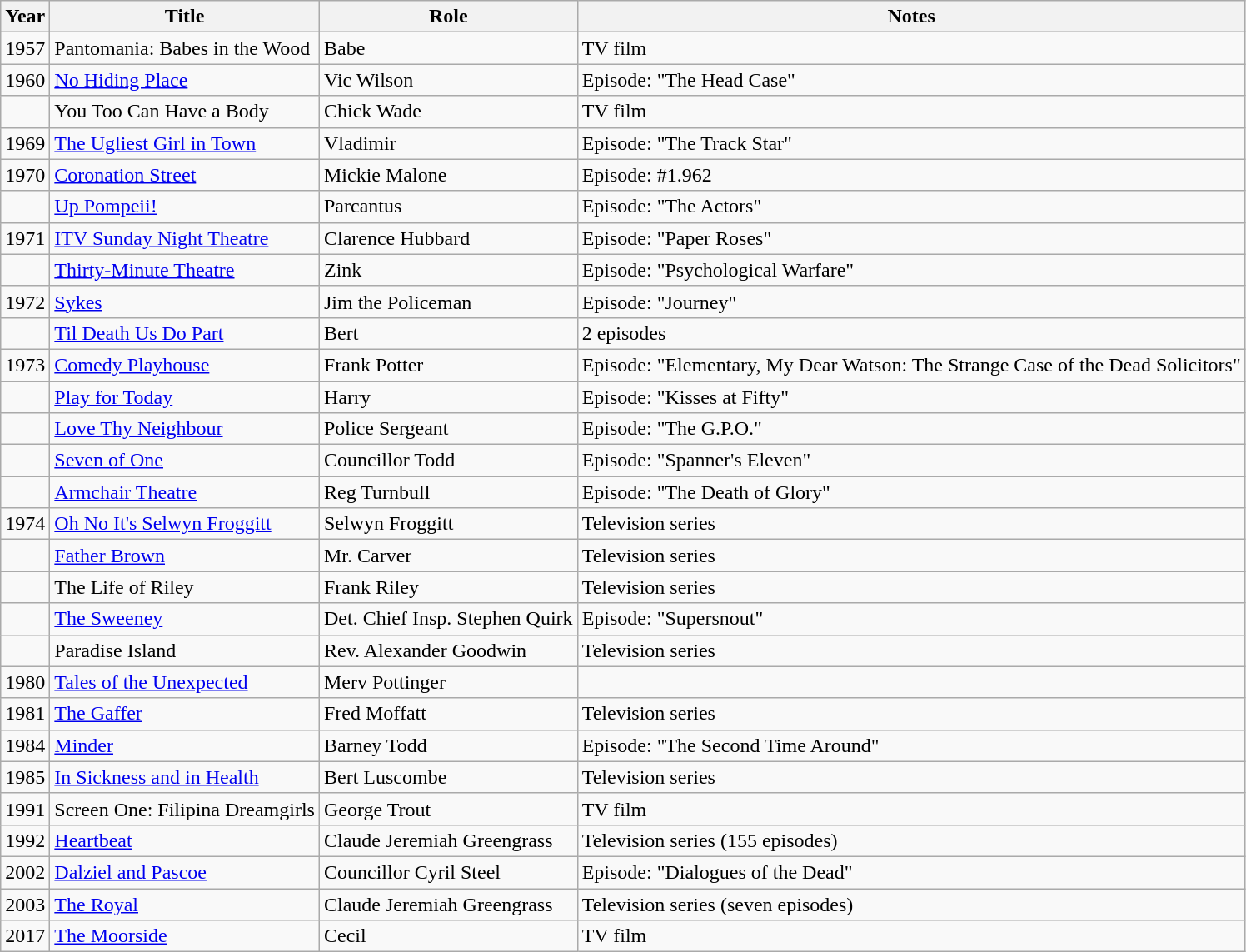<table class="wikitable">
<tr>
<th>Year</th>
<th>Title</th>
<th>Role</th>
<th>Notes</th>
</tr>
<tr>
<td>1957</td>
<td>Pantomania: Babes in the Wood</td>
<td>Babe</td>
<td>TV film</td>
</tr>
<tr>
<td>1960</td>
<td><a href='#'>No Hiding Place</a></td>
<td>Vic Wilson</td>
<td>Episode: "The Head Case"</td>
</tr>
<tr>
<td></td>
<td>You Too Can Have a Body</td>
<td>Chick Wade</td>
<td>TV film</td>
</tr>
<tr>
<td>1969</td>
<td><a href='#'>The Ugliest Girl in Town</a></td>
<td>Vladimir</td>
<td>Episode: "The Track Star"</td>
</tr>
<tr>
<td>1970</td>
<td><a href='#'>Coronation Street</a></td>
<td>Mickie Malone</td>
<td>Episode: #1.962</td>
</tr>
<tr>
<td></td>
<td><a href='#'>Up Pompeii!</a></td>
<td>Parcantus</td>
<td>Episode: "The Actors"</td>
</tr>
<tr>
<td>1971</td>
<td><a href='#'>ITV Sunday Night Theatre</a></td>
<td>Clarence Hubbard</td>
<td>Episode: "Paper Roses"</td>
</tr>
<tr>
<td></td>
<td><a href='#'>Thirty-Minute Theatre</a></td>
<td>Zink</td>
<td>Episode: "Psychological Warfare"</td>
</tr>
<tr>
<td>1972</td>
<td><a href='#'>Sykes</a></td>
<td>Jim the Policeman</td>
<td>Episode: "Journey"</td>
</tr>
<tr>
<td></td>
<td><a href='#'>Til Death Us Do Part</a></td>
<td>Bert</td>
<td>2 episodes</td>
</tr>
<tr>
<td>1973</td>
<td><a href='#'>Comedy Playhouse</a></td>
<td>Frank Potter</td>
<td>Episode: "Elementary, My Dear Watson: The Strange Case of the Dead Solicitors"</td>
</tr>
<tr>
<td></td>
<td><a href='#'>Play for Today</a></td>
<td>Harry</td>
<td>Episode: "Kisses at Fifty"</td>
</tr>
<tr>
<td></td>
<td><a href='#'>Love Thy Neighbour</a></td>
<td>Police Sergeant</td>
<td>Episode: "The G.P.O."</td>
</tr>
<tr>
<td></td>
<td><a href='#'>Seven of One</a></td>
<td>Councillor Todd</td>
<td>Episode: "Spanner's Eleven"</td>
</tr>
<tr>
<td></td>
<td><a href='#'>Armchair Theatre</a></td>
<td>Reg Turnbull</td>
<td>Episode: "The Death of Glory"</td>
</tr>
<tr>
<td>1974</td>
<td><a href='#'>Oh No It's Selwyn Froggitt</a></td>
<td>Selwyn Froggitt</td>
<td>Television series</td>
</tr>
<tr>
<td></td>
<td><a href='#'>Father Brown</a></td>
<td>Mr. Carver</td>
<td>Television series</td>
</tr>
<tr>
<td></td>
<td>The Life of Riley</td>
<td>Frank Riley</td>
<td>Television series</td>
</tr>
<tr>
<td></td>
<td><a href='#'>The Sweeney</a></td>
<td>Det. Chief Insp. Stephen Quirk</td>
<td>Episode: "Supersnout"</td>
</tr>
<tr>
<td></td>
<td>Paradise Island</td>
<td>Rev. Alexander Goodwin</td>
<td>Television series</td>
</tr>
<tr>
<td>1980</td>
<td><a href='#'>Tales of the Unexpected</a></td>
<td>Merv Pottinger</td>
<td></td>
</tr>
<tr>
<td>1981</td>
<td><a href='#'>The Gaffer</a></td>
<td>Fred Moffatt</td>
<td>Television series</td>
</tr>
<tr>
<td>1984</td>
<td><a href='#'>Minder</a></td>
<td>Barney Todd</td>
<td>Episode: "The Second Time Around"</td>
</tr>
<tr>
<td>1985</td>
<td><a href='#'>In Sickness and in Health</a></td>
<td>Bert Luscombe</td>
<td>Television series</td>
</tr>
<tr>
<td>1991</td>
<td>Screen One: Filipina Dreamgirls</td>
<td>George Trout</td>
<td>TV film</td>
</tr>
<tr>
<td>1992</td>
<td><a href='#'>Heartbeat</a></td>
<td>Claude Jeremiah Greengrass</td>
<td>Television series (155 episodes)</td>
</tr>
<tr>
<td>2002</td>
<td><a href='#'>Dalziel and Pascoe</a></td>
<td>Councillor Cyril Steel</td>
<td>Episode: "Dialogues of the Dead"</td>
</tr>
<tr>
<td>2003</td>
<td><a href='#'>The Royal</a></td>
<td>Claude Jeremiah Greengrass</td>
<td>Television series (seven episodes)</td>
</tr>
<tr>
<td>2017</td>
<td><a href='#'>The Moorside</a></td>
<td>Cecil</td>
<td>TV film</td>
</tr>
</table>
